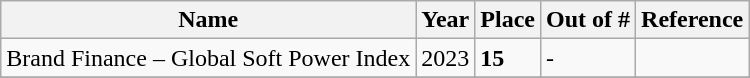<table class="wikitable sortable" style="text-align:left">
<tr>
<th>Name</th>
<th>Year</th>
<th>Place</th>
<th>Out of #</th>
<th>Reference</th>
</tr>
<tr>
<td>Brand Finance – Global Soft Power Index</td>
<td>2023</td>
<td><strong>15</strong></td>
<td>-</td>
<td></td>
</tr>
<tr>
</tr>
</table>
